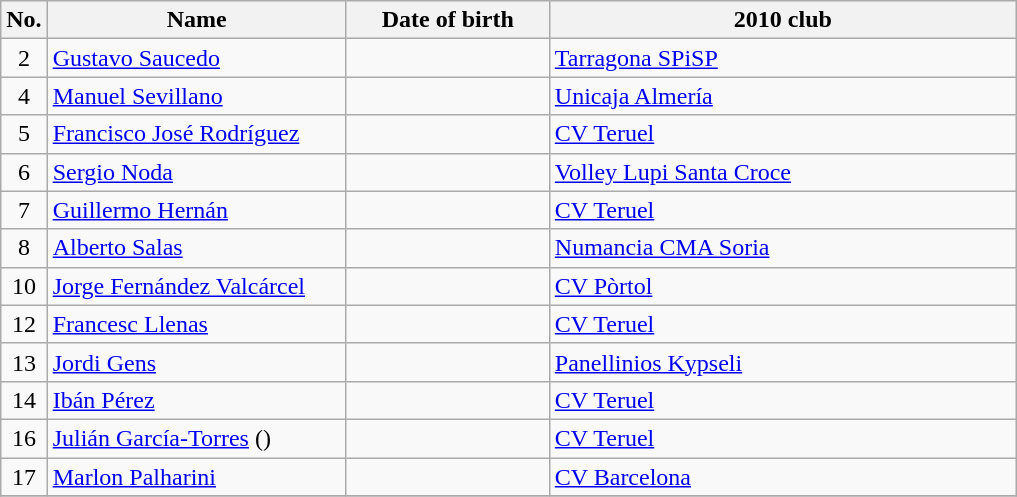<table class="wikitable sortable" style="font-size:100%; text-align:center;">
<tr>
<th>No.</th>
<th style="width:12em">Name</th>
<th style="width:8em">Date of birth</th>
<th style="width:19em">2010 club</th>
</tr>
<tr>
<td>2</td>
<td align=left><a href='#'>Gustavo Saucedo</a></td>
<td align=right></td>
<td align=left> <a href='#'>Tarragona SPiSP</a></td>
</tr>
<tr>
<td>4</td>
<td align=left><a href='#'>Manuel Sevillano</a></td>
<td align=right></td>
<td align=left> <a href='#'>Unicaja Almería</a></td>
</tr>
<tr>
<td>5</td>
<td align=left><a href='#'>Francisco José Rodríguez</a></td>
<td align=right></td>
<td align=left> <a href='#'>CV Teruel</a></td>
</tr>
<tr>
<td>6</td>
<td align=left><a href='#'>Sergio Noda</a></td>
<td align=right></td>
<td align=left> <a href='#'>Volley Lupi Santa Croce</a></td>
</tr>
<tr>
<td>7</td>
<td align=left><a href='#'>Guillermo Hernán</a></td>
<td align=right></td>
<td align=left> <a href='#'>CV Teruel</a></td>
</tr>
<tr>
<td>8</td>
<td align=left><a href='#'>Alberto Salas</a></td>
<td align=right></td>
<td align=left> <a href='#'>Numancia CMA Soria</a></td>
</tr>
<tr>
<td>10</td>
<td align=left><a href='#'>Jorge Fernández Valcárcel</a></td>
<td align=right></td>
<td align=left> <a href='#'>CV Pòrtol</a></td>
</tr>
<tr>
<td>12</td>
<td align=left><a href='#'>Francesc Llenas</a></td>
<td align=right></td>
<td align=left> <a href='#'>CV Teruel</a></td>
</tr>
<tr>
<td>13</td>
<td align=left><a href='#'>Jordi Gens</a></td>
<td align=right></td>
<td align=left> <a href='#'>Panellinios Kypseli</a></td>
</tr>
<tr>
<td>14</td>
<td align=left><a href='#'>Ibán Pérez</a></td>
<td align=right></td>
<td align=left> <a href='#'>CV Teruel</a></td>
</tr>
<tr>
<td>16</td>
<td align=left><a href='#'>Julián García-Torres</a> ()</td>
<td align=right></td>
<td align=left> <a href='#'>CV Teruel</a></td>
</tr>
<tr>
<td>17</td>
<td align=left><a href='#'>Marlon Palharini</a></td>
<td align=right></td>
<td align=left> <a href='#'>CV Barcelona</a></td>
</tr>
<tr>
</tr>
</table>
